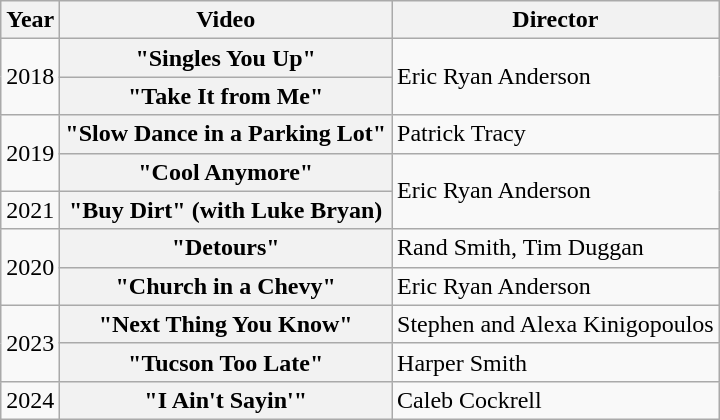<table class="wikitable plainrowheaders">
<tr>
<th scope="col">Year</th>
<th scope="col">Video</th>
<th scope="col">Director</th>
</tr>
<tr>
<td rowspan="2">2018</td>
<th scope="row">"Singles You Up"</th>
<td rowspan=2>Eric Ryan Anderson</td>
</tr>
<tr>
<th scope="row">"Take It from Me"</th>
</tr>
<tr>
<td rowspan="2">2019</td>
<th scope="row">"Slow Dance in a Parking Lot"</th>
<td>Patrick Tracy</td>
</tr>
<tr>
<th scope="row">"Cool Anymore"</th>
<td rowspan=2>Eric Ryan Anderson</td>
</tr>
<tr>
<td>2021</td>
<th scope="row">"Buy Dirt" (with Luke Bryan)</th>
</tr>
<tr>
<td rowspan="2">2020</td>
<th scope="row">"Detours"</th>
<td>Rand Smith, Tim Duggan</td>
</tr>
<tr>
<th scope="row">"Church in a Chevy"</th>
<td rowspan=1>Eric Ryan Anderson</td>
</tr>
<tr>
<td rowspan="2">2023</td>
<th scope="row">"Next Thing You Know"</th>
<td>Stephen and Alexa Kinigopoulos</td>
</tr>
<tr>
<th scope="row">"Tucson Too Late"</th>
<td>Harper Smith</td>
</tr>
<tr>
<td>2024</td>
<th scope="row">"I Ain't Sayin'"</th>
<td>Caleb Cockrell</td>
</tr>
</table>
